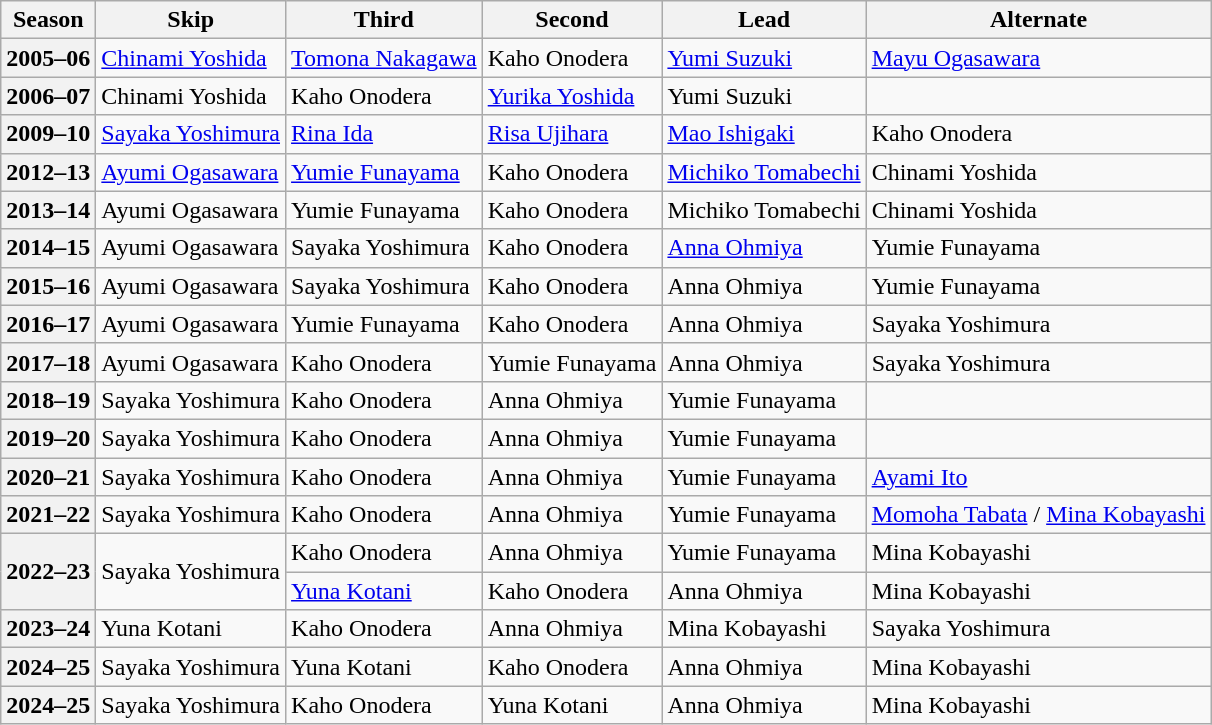<table class="wikitable">
<tr>
<th scope="col">Season</th>
<th scope="col">Skip</th>
<th scope="col">Third</th>
<th scope="col">Second</th>
<th scope="col">Lead</th>
<th scope="col">Alternate</th>
</tr>
<tr>
<th scope="row">2005–06</th>
<td><a href='#'>Chinami Yoshida</a></td>
<td><a href='#'>Tomona Nakagawa</a></td>
<td>Kaho Onodera</td>
<td><a href='#'>Yumi Suzuki</a></td>
<td><a href='#'>Mayu Ogasawara</a></td>
</tr>
<tr>
<th scope="row">2006–07</th>
<td>Chinami Yoshida</td>
<td>Kaho Onodera</td>
<td><a href='#'>Yurika Yoshida</a></td>
<td>Yumi Suzuki</td>
<td></td>
</tr>
<tr>
<th scope="row">2009–10</th>
<td><a href='#'>Sayaka Yoshimura</a></td>
<td><a href='#'>Rina Ida</a></td>
<td><a href='#'>Risa Ujihara</a></td>
<td><a href='#'>Mao Ishigaki</a></td>
<td>Kaho Onodera</td>
</tr>
<tr>
<th scope="row">2012–13</th>
<td><a href='#'>Ayumi Ogasawara</a></td>
<td><a href='#'>Yumie Funayama</a></td>
<td>Kaho Onodera</td>
<td><a href='#'>Michiko Tomabechi</a></td>
<td>Chinami Yoshida</td>
</tr>
<tr>
<th scope="row">2013–14</th>
<td>Ayumi Ogasawara</td>
<td>Yumie Funayama</td>
<td>Kaho Onodera</td>
<td>Michiko Tomabechi</td>
<td>Chinami Yoshida</td>
</tr>
<tr>
<th scope="row">2014–15</th>
<td>Ayumi Ogasawara</td>
<td>Sayaka Yoshimura</td>
<td>Kaho Onodera</td>
<td><a href='#'>Anna Ohmiya</a></td>
<td>Yumie Funayama</td>
</tr>
<tr>
<th scope="row">2015–16</th>
<td>Ayumi Ogasawara</td>
<td>Sayaka Yoshimura</td>
<td>Kaho Onodera</td>
<td>Anna Ohmiya</td>
<td>Yumie Funayama</td>
</tr>
<tr>
<th scope="row">2016–17</th>
<td>Ayumi Ogasawara</td>
<td>Yumie Funayama</td>
<td>Kaho Onodera</td>
<td>Anna Ohmiya</td>
<td>Sayaka Yoshimura</td>
</tr>
<tr>
<th scope="row">2017–18</th>
<td>Ayumi Ogasawara</td>
<td>Kaho Onodera</td>
<td>Yumie Funayama</td>
<td>Anna Ohmiya</td>
<td>Sayaka Yoshimura</td>
</tr>
<tr>
<th scope="row">2018–19</th>
<td>Sayaka Yoshimura</td>
<td>Kaho Onodera</td>
<td>Anna Ohmiya</td>
<td>Yumie Funayama</td>
<td></td>
</tr>
<tr>
<th scope="row">2019–20</th>
<td>Sayaka Yoshimura</td>
<td>Kaho Onodera</td>
<td>Anna Ohmiya</td>
<td>Yumie Funayama</td>
<td></td>
</tr>
<tr>
<th scope="row">2020–21</th>
<td>Sayaka Yoshimura</td>
<td>Kaho Onodera</td>
<td>Anna Ohmiya</td>
<td>Yumie Funayama</td>
<td><a href='#'>Ayami Ito</a></td>
</tr>
<tr>
<th scope="row">2021–22</th>
<td>Sayaka Yoshimura</td>
<td>Kaho Onodera</td>
<td>Anna Ohmiya</td>
<td>Yumie Funayama</td>
<td><a href='#'>Momoha Tabata</a> / <a href='#'>Mina Kobayashi</a></td>
</tr>
<tr>
<th scope="row" rowspan=2>2022–23</th>
<td rowspan=2>Sayaka Yoshimura</td>
<td>Kaho Onodera</td>
<td>Anna Ohmiya</td>
<td>Yumie Funayama</td>
<td>Mina Kobayashi</td>
</tr>
<tr>
<td><a href='#'>Yuna Kotani</a></td>
<td>Kaho Onodera</td>
<td>Anna Ohmiya</td>
<td>Mina Kobayashi</td>
</tr>
<tr>
<th scope="row">2023–24</th>
<td>Yuna Kotani</td>
<td>Kaho Onodera</td>
<td>Anna Ohmiya</td>
<td>Mina Kobayashi</td>
<td>Sayaka Yoshimura</td>
</tr>
<tr>
<th scope="row">2024–25</th>
<td>Sayaka Yoshimura</td>
<td>Yuna Kotani</td>
<td>Kaho Onodera</td>
<td>Anna Ohmiya</td>
<td>Mina Kobayashi</td>
</tr>
<tr>
<th scope="row">2024–25</th>
<td>Sayaka Yoshimura</td>
<td>Kaho Onodera</td>
<td>Yuna Kotani</td>
<td>Anna Ohmiya</td>
<td>Mina Kobayashi</td>
</tr>
</table>
